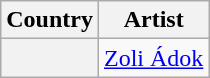<table class="wikitable plainrowheaders">
<tr>
<th scope="col">Country</th>
<th scope="col">Artist</th>
</tr>
<tr>
<th scope="row"></th>
<td><a href='#'>Zoli Ádok</a></td>
</tr>
</table>
